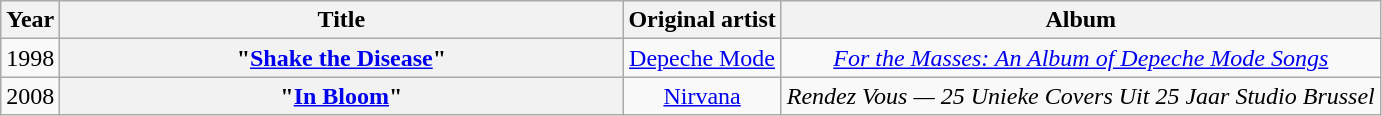<table class="wikitable plainrowheaders" style="text-align:center;">
<tr>
<th scope="col" style="width:1em;">Year</th>
<th scope="col" style="width:23em;">Title</th>
<th scope="col">Original artist</th>
<th scope="col">Album</th>
</tr>
<tr>
<td>1998</td>
<th scope="row">"<a href='#'>Shake the Disease</a>"</th>
<td><a href='#'>Depeche Mode</a></td>
<td><em><a href='#'>For the Masses: An Album of Depeche Mode Songs</a></em></td>
</tr>
<tr>
<td>2008</td>
<th scope="row">"<a href='#'>In Bloom</a>"</th>
<td><a href='#'>Nirvana</a></td>
<td><em>Rendez Vous — 25 Unieke Covers Uit 25 Jaar Studio Brussel</em></td>
</tr>
</table>
